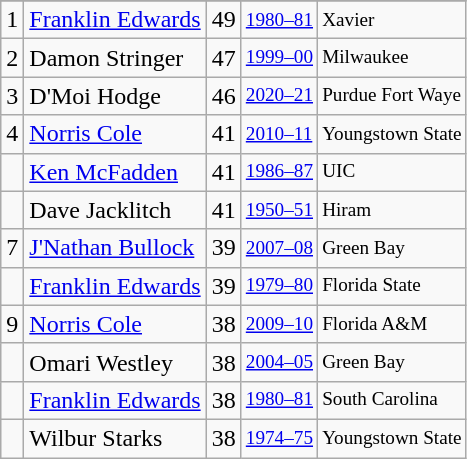<table class="wikitable">
<tr>
</tr>
<tr>
<td>1</td>
<td><a href='#'>Franklin Edwards</a></td>
<td>49</td>
<td style="font-size:80%;"><a href='#'>1980–81</a></td>
<td style="font-size:80%;">Xavier</td>
</tr>
<tr>
<td>2</td>
<td>Damon Stringer</td>
<td>47</td>
<td style="font-size:80%;"><a href='#'>1999–00</a></td>
<td style="font-size:80%;">Milwaukee</td>
</tr>
<tr>
<td>3</td>
<td>D'Moi Hodge</td>
<td>46</td>
<td style="font-size:80%;"><a href='#'>2020–21</a></td>
<td style="font-size:80%;">Purdue Fort Waye</td>
</tr>
<tr>
<td>4</td>
<td><a href='#'>Norris Cole</a></td>
<td>41</td>
<td style="font-size:80%;"><a href='#'>2010–11</a></td>
<td style="font-size:80%;">Youngstown State</td>
</tr>
<tr>
<td></td>
<td><a href='#'>Ken McFadden</a></td>
<td>41</td>
<td style="font-size:80%;"><a href='#'>1986–87</a></td>
<td style="font-size:80%;">UIC</td>
</tr>
<tr>
<td></td>
<td>Dave Jacklitch</td>
<td>41</td>
<td style="font-size:80%;"><a href='#'>1950–51</a></td>
<td style="font-size:80%;">Hiram</td>
</tr>
<tr>
<td>7</td>
<td><a href='#'>J'Nathan Bullock</a></td>
<td>39</td>
<td style="font-size:80%;"><a href='#'>2007–08</a></td>
<td style="font-size:80%;">Green Bay</td>
</tr>
<tr>
<td></td>
<td><a href='#'>Franklin Edwards</a></td>
<td>39</td>
<td style="font-size:80%;"><a href='#'>1979–80</a></td>
<td style="font-size:80%;">Florida State</td>
</tr>
<tr>
<td>9</td>
<td><a href='#'>Norris Cole</a></td>
<td>38</td>
<td style="font-size:80%;"><a href='#'>2009–10</a></td>
<td style="font-size:80%;">Florida A&M</td>
</tr>
<tr>
<td></td>
<td>Omari Westley</td>
<td>38</td>
<td style="font-size:80%;"><a href='#'>2004–05</a></td>
<td style="font-size:80%;">Green Bay</td>
</tr>
<tr>
<td></td>
<td><a href='#'>Franklin Edwards</a></td>
<td>38</td>
<td style="font-size:80%;"><a href='#'>1980–81</a></td>
<td style="font-size:80%;">South Carolina</td>
</tr>
<tr>
<td></td>
<td>Wilbur Starks</td>
<td>38</td>
<td style="font-size:80%;"><a href='#'>1974–75</a></td>
<td style="font-size:80%;">Youngstown State</td>
</tr>
</table>
